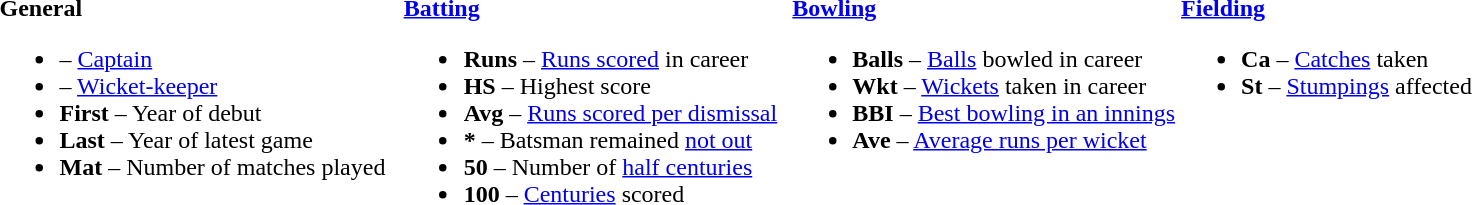<table>
<tr>
<td valign="top" style="width:26%"><br><strong>General</strong><ul><li> – <a href='#'>Captain</a></li><li> – <a href='#'>Wicket-keeper</a></li><li><strong>First</strong> – Year of debut</li><li><strong>Last</strong> – Year of latest game</li><li><strong>Mat</strong> – Number of matches played</li></ul></td>
<td valign="top" style="width:25%"><br><strong><a href='#'>Batting</a></strong><ul><li><strong>Runs</strong> – <a href='#'>Runs scored</a> in career</li><li><strong>HS</strong> – Highest score</li><li><strong>Avg</strong> – <a href='#'>Runs scored per dismissal</a></li><li><strong>*</strong> – Batsman remained <a href='#'>not out</a></li><li><strong>50</strong> – Number of <a href='#'>half centuries</a></li><li><strong>100</strong> – <a href='#'>Centuries</a> scored</li></ul></td>
<td valign="top" style="width:25%"><br><strong><a href='#'>Bowling</a></strong><ul><li><strong>Balls</strong> – <a href='#'>Balls</a> bowled in career</li><li><strong>Wkt</strong> – <a href='#'>Wickets</a> taken in career</li><li><strong>BBI</strong> – <a href='#'>Best bowling in an innings</a></li><li><strong>Ave</strong> – <a href='#'>Average runs per wicket</a></li></ul></td>
<td valign="top" style="width:24%"><br><strong><a href='#'>Fielding</a></strong><ul><li><strong>Ca</strong> – <a href='#'>Catches</a> taken</li><li><strong>St</strong> – <a href='#'>Stumpings</a> affected</li></ul></td>
</tr>
</table>
